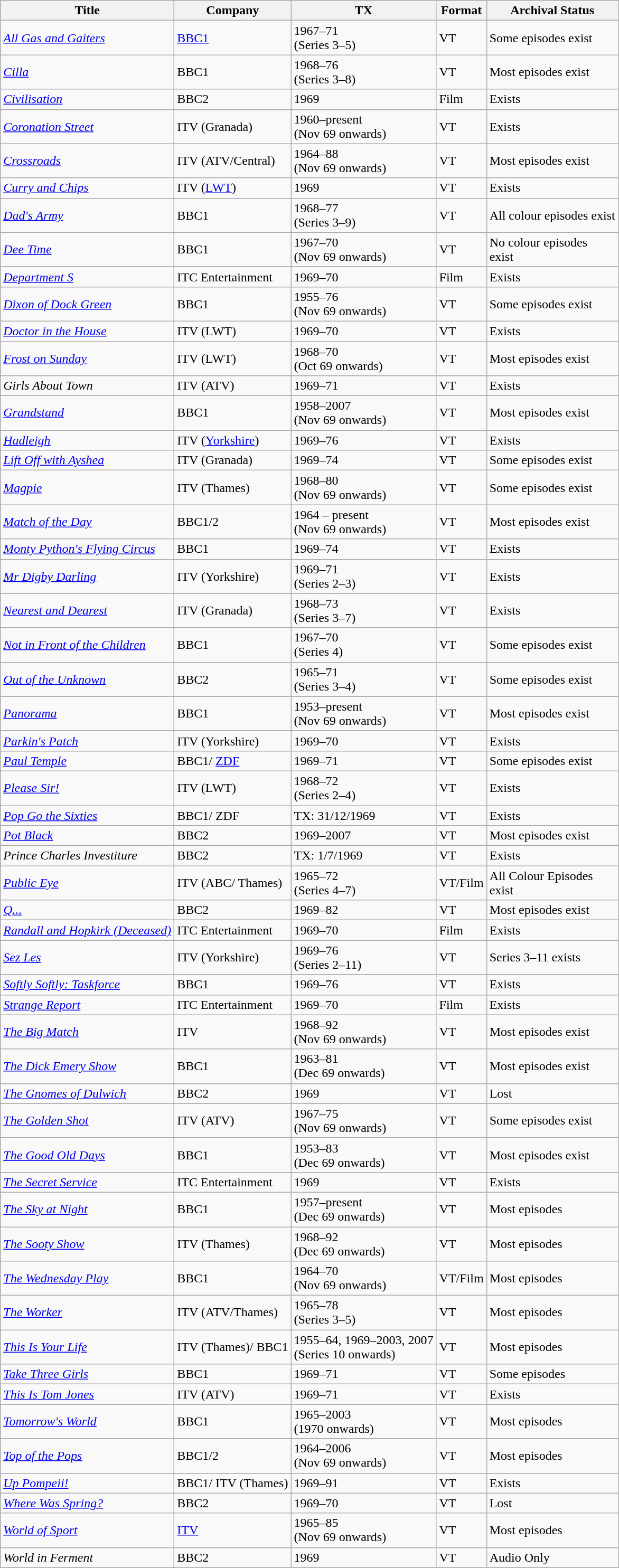<table class="wikitable">
<tr>
<th>Title</th>
<th>Company</th>
<th>TX</th>
<th>Format</th>
<th>Archival Status</th>
</tr>
<tr>
<td><em><a href='#'>All Gas and Gaiters</a></em></td>
<td><a href='#'>BBC1</a></td>
<td>1967–71<br>(Series 3–5)</td>
<td>VT</td>
<td>Some episodes exist</td>
</tr>
<tr>
<td><a href='#'><em>Cilla</em></a></td>
<td>BBC1</td>
<td>1968–76<br>(Series 3–8)</td>
<td>VT</td>
<td>Most episodes exist</td>
</tr>
<tr>
<td><a href='#'><em>Civilisation</em></a></td>
<td>BBC2</td>
<td>1969</td>
<td>Film</td>
<td>Exists</td>
</tr>
<tr>
<td><em><a href='#'>Coronation Street</a></em></td>
<td>ITV (Granada)</td>
<td>1960–present<br>(Nov 69 onwards)</td>
<td>VT</td>
<td>Exists</td>
</tr>
<tr>
<td><a href='#'><em>Crossroads</em></a></td>
<td>ITV (ATV/Central)</td>
<td>1964–88<br>(Nov 69 onwards)</td>
<td>VT</td>
<td>Most episodes exist </td>
</tr>
<tr>
<td><em><a href='#'>Curry and Chips</a></em></td>
<td>ITV (<a href='#'>LWT</a>)</td>
<td>1969</td>
<td>VT</td>
<td>Exists</td>
</tr>
<tr>
<td><em><a href='#'>Dad's Army</a></em></td>
<td>BBC1</td>
<td>1968–77<br>(Series 3–9)</td>
<td>VT</td>
<td>All colour episodes exist</td>
</tr>
<tr>
<td><a href='#'><em>Dee Time</em></a></td>
<td>BBC1</td>
<td>1967–70<br>(Nov 69 onwards)</td>
<td>VT</td>
<td>No colour episodes<br>exist</td>
</tr>
<tr>
<td><a href='#'><em>Department S</em></a></td>
<td>ITC Entertainment</td>
<td>1969–70</td>
<td>Film</td>
<td>Exists</td>
</tr>
<tr>
<td><em><a href='#'>Dixon of Dock Green</a></em></td>
<td>BBC1</td>
<td>1955–76<br>(Nov 69 onwards)</td>
<td>VT</td>
<td>Some episodes exist</td>
</tr>
<tr>
<td><a href='#'><em>Doctor in the House</em></a></td>
<td>ITV (LWT)</td>
<td>1969–70</td>
<td>VT</td>
<td>Exists</td>
</tr>
<tr>
<td><a href='#'><em>Frost on Sunday</em></a></td>
<td>ITV (LWT)</td>
<td>1968–70<br>(Oct 69 onwards)</td>
<td>VT</td>
<td>Most episodes exist</td>
</tr>
<tr>
<td><em>Girls About Town</em></td>
<td>ITV (ATV)</td>
<td>1969–71</td>
<td>VT</td>
<td>Exists</td>
</tr>
<tr>
<td><a href='#'><em>Grandstand</em></a></td>
<td>BBC1</td>
<td>1958–2007<br>(Nov 69 onwards)</td>
<td>VT</td>
<td>Most episodes exist</td>
</tr>
<tr>
<td><a href='#'><em>Hadleigh</em></a></td>
<td>ITV (<a href='#'>Yorkshire</a>)</td>
<td>1969–76</td>
<td>VT</td>
<td>Exists</td>
</tr>
<tr>
<td><em><a href='#'>Lift Off with Ayshea</a></em></td>
<td>ITV (Granada)</td>
<td>1969–74</td>
<td>VT</td>
<td>Some episodes exist</td>
</tr>
<tr>
<td><a href='#'><em>Magpie</em></a></td>
<td>ITV (Thames)</td>
<td>1968–80<br>(Nov 69 onwards)</td>
<td>VT</td>
<td>Some episodes exist</td>
</tr>
<tr>
<td><em><a href='#'>Match of the Day</a></em></td>
<td>BBC1/2</td>
<td>1964 – present<br>(Nov 69 onwards)</td>
<td>VT</td>
<td>Most episodes exist</td>
</tr>
<tr>
<td><em><a href='#'>Monty Python's Flying Circus</a></em></td>
<td>BBC1</td>
<td>1969–74</td>
<td>VT</td>
<td>Exists</td>
</tr>
<tr>
<td><a href='#'><em>Mr Digby Darling</em></a></td>
<td>ITV (Yorkshire)</td>
<td>1969–71<br>(Series 2–3)</td>
<td>VT</td>
<td>Exists</td>
</tr>
<tr>
<td><em><a href='#'>Nearest and Dearest</a></em></td>
<td>ITV (Granada)</td>
<td>1968–73<br>(Series 3–7)</td>
<td>VT</td>
<td>Exists</td>
</tr>
<tr>
<td><a href='#'><em>Not in Front of the Children</em></a></td>
<td>BBC1</td>
<td>1967–70<br>(Series 4)</td>
<td>VT</td>
<td>Some episodes exist</td>
</tr>
<tr>
<td><em><a href='#'>Out of the Unknown</a></em></td>
<td>BBC2</td>
<td>1965–71<br>(Series 3–4)</td>
<td>VT</td>
<td>Some episodes exist </td>
</tr>
<tr>
<td><a href='#'><em>Panorama</em></a></td>
<td>BBC1</td>
<td>1953–present<br>(Nov 69 onwards)</td>
<td>VT</td>
<td>Most episodes exist</td>
</tr>
<tr>
<td><em><a href='#'>Parkin's Patch</a></em></td>
<td>ITV (Yorkshire)</td>
<td>1969–70</td>
<td>VT</td>
<td>Exists</td>
</tr>
<tr>
<td><a href='#'><em>Paul Temple</em></a></td>
<td>BBC1/ <a href='#'>ZDF</a></td>
<td>1969–71</td>
<td>VT</td>
<td>Some episodes exist</td>
</tr>
<tr>
<td><em><a href='#'>Please Sir!</a></em></td>
<td>ITV (LWT)</td>
<td>1968–72<br>(Series 2–4)</td>
<td>VT</td>
<td>Exists</td>
</tr>
<tr>
<td><a href='#'><em>Pop Go the Sixties</em></a></td>
<td>BBC1/ ZDF</td>
<td>TX: 31/12/1969</td>
<td>VT</td>
<td>Exists</td>
</tr>
<tr>
<td><em><a href='#'>Pot Black</a></em></td>
<td>BBC2</td>
<td>1969–2007</td>
<td>VT</td>
<td>Most episodes exist </td>
</tr>
<tr>
<td><em>Prince Charles Investiture</em></td>
<td>BBC2</td>
<td>TX: 1/7/1969</td>
<td>VT</td>
<td>Exists</td>
</tr>
<tr>
<td><a href='#'><em>Public Eye</em></a></td>
<td>ITV (ABC/ Thames)</td>
<td>1965–72<br>(Series 4–7)</td>
<td>VT/Film</td>
<td>All Colour Episodes<br>exist </td>
</tr>
<tr>
<td><a href='#'><em>Q...</em></a></td>
<td>BBC2</td>
<td>1969–82</td>
<td>VT</td>
<td>Most episodes exist</td>
</tr>
<tr>
<td><em><a href='#'>Randall and Hopkirk (Deceased)</a></em></td>
<td>ITC Entertainment</td>
<td>1969–70</td>
<td>Film</td>
<td>Exists</td>
</tr>
<tr>
<td><em><a href='#'>Sez Les</a></em></td>
<td>ITV (Yorkshire)</td>
<td>1969–76<br>(Series 2–11)</td>
<td>VT</td>
<td>Series 3–11 exists</td>
</tr>
<tr>
<td><a href='#'><em>Softly Softly: Taskforce</em></a></td>
<td>BBC1</td>
<td>1969–76</td>
<td>VT</td>
<td>Exists</td>
</tr>
<tr>
<td><em><a href='#'>Strange Report</a></em></td>
<td>ITC Entertainment</td>
<td>1969–70</td>
<td>Film</td>
<td>Exists</td>
</tr>
<tr>
<td><em><a href='#'>The Big Match</a></em></td>
<td>ITV</td>
<td>1968–92<br>(Nov 69 onwards)</td>
<td>VT</td>
<td>Most episodes exist</td>
</tr>
<tr>
<td><em><a href='#'>The Dick Emery Show</a></em></td>
<td>BBC1</td>
<td>1963–81<br>(Dec 69 onwards)</td>
<td>VT</td>
<td>Most episodes exist</td>
</tr>
<tr>
<td><em><a href='#'>The Gnomes of Dulwich</a></em></td>
<td>BBC2</td>
<td>1969</td>
<td>VT</td>
<td>Lost</td>
</tr>
<tr>
<td><em><a href='#'>The Golden Shot</a></em></td>
<td>ITV (ATV)</td>
<td>1967–75<br>(Nov 69 onwards)</td>
<td>VT</td>
<td>Some episodes exist </td>
</tr>
<tr>
<td><a href='#'><em>The Good Old Days</em></a></td>
<td>BBC1</td>
<td>1953–83<br>(Dec 69 onwards)</td>
<td>VT</td>
<td>Most episodes exist</td>
</tr>
<tr>
<td><em><a href='#'>The Secret Service</a></em></td>
<td>ITC Entertainment</td>
<td>1969</td>
<td>VT</td>
<td>Exists</td>
</tr>
<tr>
<td><em><a href='#'>The Sky at Night</a></em></td>
<td>BBC1</td>
<td>1957–present<br>(Dec 69 onwards)</td>
<td>VT</td>
<td>Most episodes</td>
</tr>
<tr>
<td><em><a href='#'>The Sooty Show</a></em></td>
<td>ITV (Thames)</td>
<td>1968–92<br>(Dec 69 onwards)</td>
<td>VT</td>
<td>Most episodes</td>
</tr>
<tr>
<td><em><a href='#'>The Wednesday Play</a></em></td>
<td>BBC1</td>
<td>1964–70<br>(Nov 69 onwards)</td>
<td>VT/Film</td>
<td>Most episodes</td>
</tr>
<tr>
<td><a href='#'><em>The Worker</em></a></td>
<td>ITV (ATV/Thames)</td>
<td>1965–78<br>(Series 3–5)</td>
<td>VT</td>
<td>Most episodes </td>
</tr>
<tr>
<td><a href='#'><em>This Is Your Life</em></a></td>
<td>ITV (Thames)/ BBC1</td>
<td>1955–64, 1969–2003, 2007<br>(Series 10 onwards)</td>
<td>VT</td>
<td>Most episodes</td>
</tr>
<tr>
<td><em><a href='#'>Take Three Girls</a></em></td>
<td>BBC1</td>
<td>1969–71</td>
<td>VT</td>
<td>Some episodes</td>
</tr>
<tr>
<td><em><a href='#'>This Is Tom Jones</a></em></td>
<td>ITV (ATV)</td>
<td>1969–71</td>
<td>VT</td>
<td>Exists</td>
</tr>
<tr>
<td><em><a href='#'>Tomorrow's World</a></em></td>
<td>BBC1</td>
<td>1965–2003<br>(1970 onwards)</td>
<td>VT</td>
<td>Most episodes </td>
</tr>
<tr>
<td><em><a href='#'>Top of the Pops</a></em></td>
<td>BBC1/2</td>
<td>1964–2006<br>(Nov 69 onwards)</td>
<td>VT</td>
<td>Most episodes</td>
</tr>
<tr>
<td><em><a href='#'>Up Pompeii!</a></em></td>
<td>BBC1/ ITV (Thames)</td>
<td>1969–91</td>
<td>VT</td>
<td>Exists </td>
</tr>
<tr>
<td><em><a href='#'>Where Was Spring?</a></em></td>
<td>BBC2</td>
<td>1969–70</td>
<td>VT</td>
<td>Lost</td>
</tr>
<tr>
<td><a href='#'><em>World of Sport</em></a></td>
<td><a href='#'>ITV</a></td>
<td>1965–85<br>(Nov 69 onwards)</td>
<td>VT</td>
<td>Most episodes</td>
</tr>
<tr>
<td><em>World in Ferment</em></td>
<td>BBC2</td>
<td>1969</td>
<td>VT</td>
<td>Audio Only</td>
</tr>
</table>
